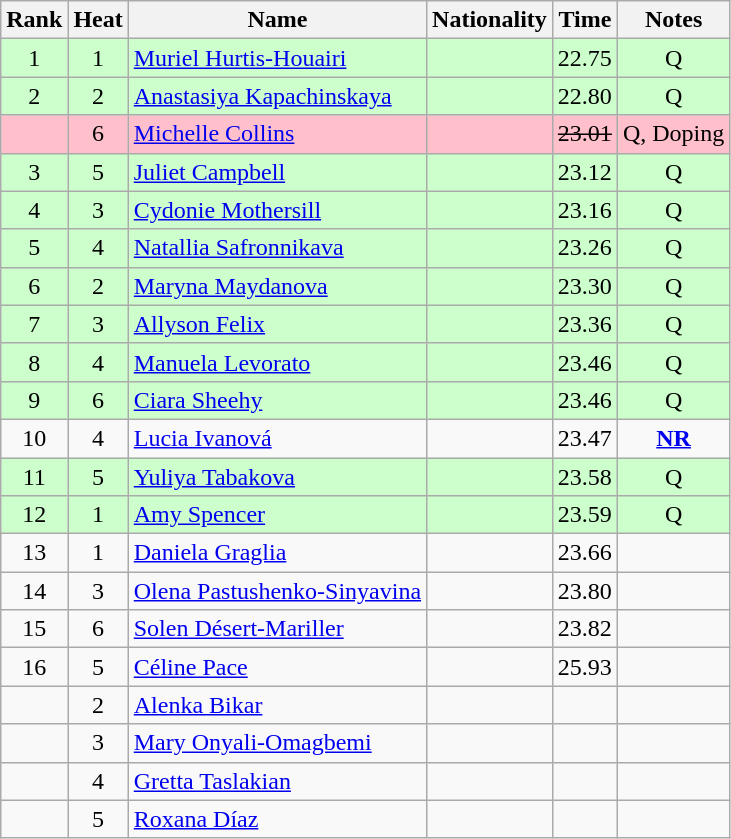<table class="wikitable sortable" style="text-align:center">
<tr>
<th>Rank</th>
<th>Heat</th>
<th>Name</th>
<th>Nationality</th>
<th>Time</th>
<th>Notes</th>
</tr>
<tr bgcolor=ccffcc>
<td>1</td>
<td>1</td>
<td align="left"><a href='#'>Muriel Hurtis-Houairi</a></td>
<td align=left></td>
<td>22.75</td>
<td>Q</td>
</tr>
<tr bgcolor=ccffcc>
<td>2</td>
<td>2</td>
<td align="left"><a href='#'>Anastasiya Kapachinskaya</a></td>
<td align=left></td>
<td>22.80</td>
<td>Q</td>
</tr>
<tr bgcolor=pink>
<td></td>
<td>6</td>
<td align="left"><a href='#'>Michelle Collins</a></td>
<td align=left></td>
<td><s>23.01 </s></td>
<td>Q, Doping</td>
</tr>
<tr bgcolor=ccffcc>
<td>3</td>
<td>5</td>
<td align="left"><a href='#'>Juliet Campbell</a></td>
<td align=left></td>
<td>23.12</td>
<td>Q</td>
</tr>
<tr bgcolor=ccffcc>
<td>4</td>
<td>3</td>
<td align="left"><a href='#'>Cydonie Mothersill</a></td>
<td align=left></td>
<td>23.16</td>
<td>Q</td>
</tr>
<tr bgcolor=ccffcc>
<td>5</td>
<td>4</td>
<td align="left"><a href='#'>Natallia Safronnikava</a></td>
<td align=left></td>
<td>23.26</td>
<td>Q</td>
</tr>
<tr bgcolor=ccffcc>
<td>6</td>
<td>2</td>
<td align="left"><a href='#'>Maryna Maydanova</a></td>
<td align=left></td>
<td>23.30</td>
<td>Q</td>
</tr>
<tr bgcolor=ccffcc>
<td>7</td>
<td>3</td>
<td align="left"><a href='#'>Allyson Felix</a></td>
<td align=left></td>
<td>23.36</td>
<td>Q</td>
</tr>
<tr bgcolor=ccffcc>
<td>8</td>
<td>4</td>
<td align="left"><a href='#'>Manuela Levorato</a></td>
<td align=left></td>
<td>23.46</td>
<td>Q</td>
</tr>
<tr bgcolor=ccffcc>
<td>9</td>
<td>6</td>
<td align="left"><a href='#'>Ciara Sheehy</a></td>
<td align=left></td>
<td>23.46</td>
<td>Q</td>
</tr>
<tr>
<td>10</td>
<td>4</td>
<td align="left"><a href='#'>Lucia Ivanová</a></td>
<td align=left></td>
<td>23.47</td>
<td><strong><a href='#'>NR</a></strong></td>
</tr>
<tr bgcolor=ccffcc>
<td>11</td>
<td>5</td>
<td align="left"><a href='#'>Yuliya Tabakova</a></td>
<td align=left></td>
<td>23.58</td>
<td>Q</td>
</tr>
<tr bgcolor=ccffcc>
<td>12</td>
<td>1</td>
<td align="left"><a href='#'>Amy Spencer</a></td>
<td align=left></td>
<td>23.59</td>
<td>Q</td>
</tr>
<tr>
<td>13</td>
<td>1</td>
<td align="left"><a href='#'>Daniela Graglia</a></td>
<td align=left></td>
<td>23.66</td>
<td></td>
</tr>
<tr>
<td>14</td>
<td>3</td>
<td align="left"><a href='#'>Olena Pastushenko-Sinyavina</a></td>
<td align=left></td>
<td>23.80</td>
<td></td>
</tr>
<tr>
<td>15</td>
<td>6</td>
<td align="left"><a href='#'>Solen Désert-Mariller</a></td>
<td align=left></td>
<td>23.82</td>
<td></td>
</tr>
<tr>
<td>16</td>
<td>5</td>
<td align="left"><a href='#'>Céline Pace</a></td>
<td align=left></td>
<td>25.93</td>
<td></td>
</tr>
<tr>
<td></td>
<td>2</td>
<td align="left"><a href='#'>Alenka Bikar</a></td>
<td align=left></td>
<td></td>
<td></td>
</tr>
<tr>
<td></td>
<td>3</td>
<td align="left"><a href='#'>Mary Onyali-Omagbemi</a></td>
<td align=left></td>
<td></td>
<td></td>
</tr>
<tr>
<td></td>
<td>4</td>
<td align="left"><a href='#'>Gretta Taslakian</a></td>
<td align=left></td>
<td></td>
<td></td>
</tr>
<tr>
<td></td>
<td>5</td>
<td align="left"><a href='#'>Roxana Díaz</a></td>
<td align=left></td>
<td></td>
<td></td>
</tr>
</table>
